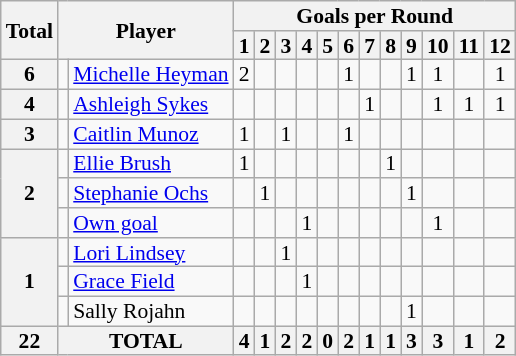<table class="wikitable" style="text-align:center; line-height: 90%; font-size:90%;">
<tr>
<th rowspan="2">Total</th>
<th rowspan="2" colspan="2">Player</th>
<th colspan="12">Goals per Round</th>
</tr>
<tr>
<th>1</th>
<th>2</th>
<th>3</th>
<th>4</th>
<th>5</th>
<th>6</th>
<th>7</th>
<th>8</th>
<th>9</th>
<th>10</th>
<th>11</th>
<th>12</th>
</tr>
<tr>
<th rowspan="1">6</th>
<td></td>
<td style="text-align:left;"><a href='#'>Michelle Heyman</a></td>
<td>2</td>
<td></td>
<td></td>
<td></td>
<td></td>
<td>1</td>
<td></td>
<td></td>
<td>1</td>
<td>1</td>
<td></td>
<td>1</td>
</tr>
<tr>
<th rowspan="1">4</th>
<td></td>
<td style="text-align:left;"><a href='#'>Ashleigh Sykes</a></td>
<td></td>
<td></td>
<td></td>
<td></td>
<td></td>
<td></td>
<td>1</td>
<td></td>
<td></td>
<td>1</td>
<td>1</td>
<td>1</td>
</tr>
<tr>
<th rowspan="1">3</th>
<td></td>
<td style="text-align:left;"><a href='#'>Caitlin Munoz</a></td>
<td>1</td>
<td></td>
<td>1</td>
<td></td>
<td></td>
<td>1</td>
<td></td>
<td></td>
<td></td>
<td></td>
<td></td>
<td></td>
</tr>
<tr>
<th rowspan="3">2</th>
<td></td>
<td style="text-align:left;"><a href='#'>Ellie Brush</a></td>
<td>1</td>
<td></td>
<td></td>
<td></td>
<td></td>
<td></td>
<td></td>
<td>1</td>
<td></td>
<td></td>
<td></td>
<td></td>
</tr>
<tr>
<td></td>
<td style="text-align:left;"><a href='#'>Stephanie Ochs</a></td>
<td></td>
<td>1</td>
<td></td>
<td></td>
<td></td>
<td></td>
<td></td>
<td></td>
<td>1</td>
<td></td>
<td></td>
<td></td>
</tr>
<tr>
<td></td>
<td style="text-align:left;"><a href='#'>Own goal</a></td>
<td></td>
<td></td>
<td></td>
<td>1</td>
<td></td>
<td></td>
<td></td>
<td></td>
<td></td>
<td>1</td>
<td></td>
<td></td>
</tr>
<tr>
<th rowspan="3">1</th>
<td></td>
<td style="text-align:left;"><a href='#'>Lori Lindsey</a></td>
<td></td>
<td></td>
<td>1</td>
<td></td>
<td></td>
<td></td>
<td></td>
<td></td>
<td></td>
<td></td>
<td></td>
<td></td>
</tr>
<tr>
<td></td>
<td style="text-align:left;"><a href='#'>Grace Field</a></td>
<td></td>
<td></td>
<td></td>
<td>1</td>
<td></td>
<td></td>
<td></td>
<td></td>
<td></td>
<td></td>
<td></td>
<td></td>
</tr>
<tr>
<td></td>
<td style="text-align:left;">Sally Rojahn</td>
<td></td>
<td></td>
<td></td>
<td></td>
<td></td>
<td></td>
<td></td>
<td></td>
<td>1</td>
<td></td>
<td></td>
<td></td>
</tr>
<tr>
<th rowspan="1">22</th>
<th colspan="2">TOTAL</th>
<th style="text-align:center;">4</th>
<th>1</th>
<th>2</th>
<th>2</th>
<th>0</th>
<th>2</th>
<th>1</th>
<th>1</th>
<th>3</th>
<th>3</th>
<th>1</th>
<th>2</th>
</tr>
</table>
